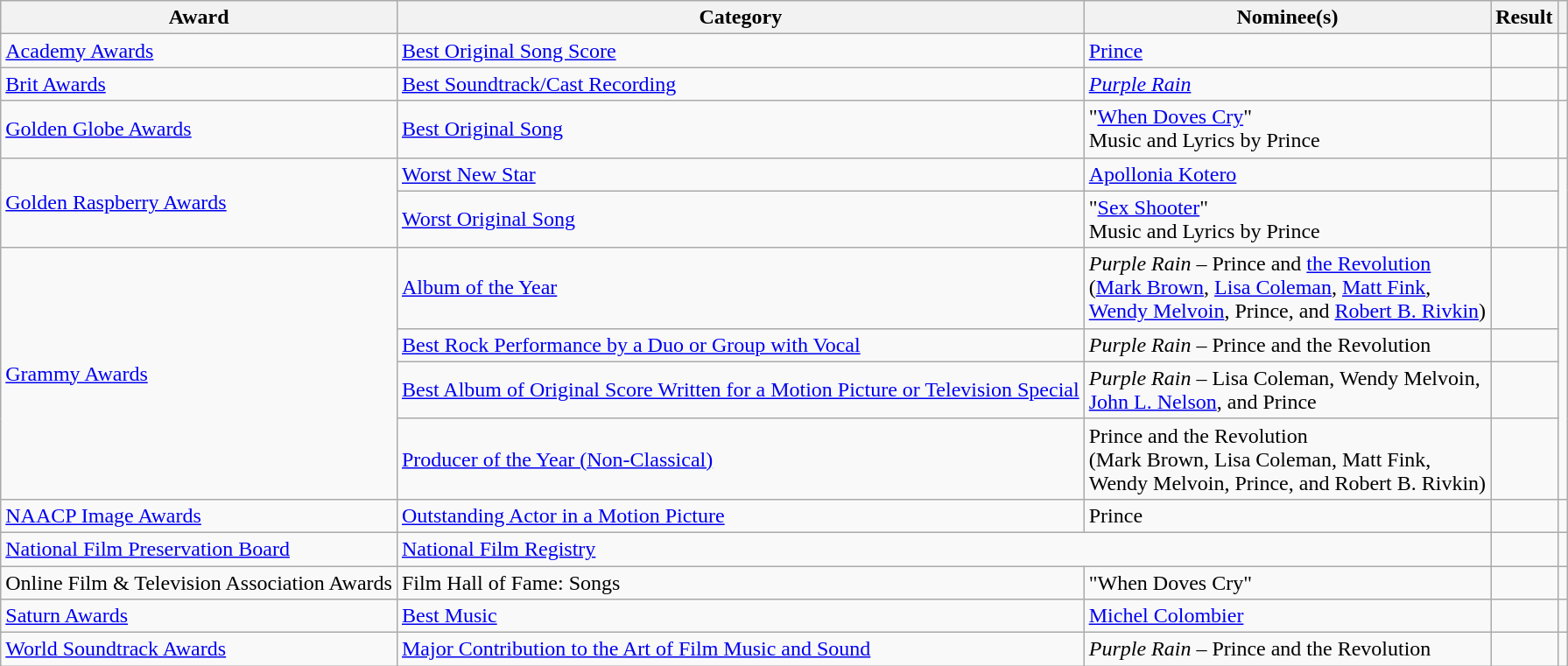<table class="wikitable">
<tr>
<th>Award</th>
<th>Category</th>
<th>Nominee(s)</th>
<th>Result</th>
<th></th>
</tr>
<tr>
<td><a href='#'>Academy Awards</a></td>
<td><a href='#'>Best Original Song Score</a></td>
<td><a href='#'>Prince</a></td>
<td></td>
<td align="center"></td>
</tr>
<tr>
<td><a href='#'>Brit Awards</a></td>
<td><a href='#'>Best Soundtrack/Cast Recording</a></td>
<td><em><a href='#'>Purple Rain</a></em></td>
<td></td>
<td align="center"></td>
</tr>
<tr>
<td><a href='#'>Golden Globe Awards</a></td>
<td><a href='#'>Best Original Song</a></td>
<td>"<a href='#'>When Doves Cry</a>" <br> Music and Lyrics by Prince</td>
<td></td>
<td align="center"></td>
</tr>
<tr>
<td rowspan="2"><a href='#'>Golden Raspberry Awards</a></td>
<td><a href='#'>Worst New Star</a></td>
<td><a href='#'>Apollonia Kotero</a></td>
<td></td>
<td align="center" rowspan="2"></td>
</tr>
<tr>
<td><a href='#'>Worst Original Song</a></td>
<td>"<a href='#'>Sex Shooter</a>" <br> Music and Lyrics by Prince</td>
<td></td>
</tr>
<tr>
<td rowspan="4"><a href='#'>Grammy Awards</a></td>
<td><a href='#'>Album of the Year</a></td>
<td><em>Purple Rain</em> – Prince and <a href='#'>the Revolution</a> <br> (<a href='#'>Mark Brown</a>, <a href='#'>Lisa Coleman</a>, <a href='#'>Matt Fink</a>, <br> <a href='#'>Wendy Melvoin</a>, Prince, and <a href='#'>Robert B. Rivkin</a>)</td>
<td></td>
<td align="center" rowspan="4"></td>
</tr>
<tr>
<td><a href='#'>Best Rock Performance by a Duo or Group with Vocal</a></td>
<td><em>Purple Rain</em> – Prince and the Revolution</td>
<td></td>
</tr>
<tr>
<td><a href='#'>Best Album of Original Score Written for a Motion Picture or Television Special</a></td>
<td><em>Purple Rain</em> – Lisa Coleman, Wendy Melvoin, <br> <a href='#'>John L. Nelson</a>, and Prince</td>
<td></td>
</tr>
<tr>
<td><a href='#'>Producer of the Year (Non-Classical)</a></td>
<td>Prince and the Revolution <br> (Mark Brown, Lisa Coleman, Matt Fink, <br> Wendy Melvoin, Prince, and Robert B. Rivkin)</td>
<td></td>
</tr>
<tr>
<td><a href='#'>NAACP Image Awards</a></td>
<td><a href='#'>Outstanding Actor in a Motion Picture</a></td>
<td>Prince</td>
<td></td>
<td align="center"></td>
</tr>
<tr>
<td><a href='#'>National Film Preservation Board</a></td>
<td colspan="2"><a href='#'>National Film Registry</a></td>
<td></td>
<td align="center"></td>
</tr>
<tr>
<td>Online Film & Television Association Awards</td>
<td>Film Hall of Fame: Songs</td>
<td>"When Doves Cry"</td>
<td></td>
<td align="center"></td>
</tr>
<tr>
<td><a href='#'>Saturn Awards</a></td>
<td><a href='#'>Best Music</a></td>
<td><a href='#'>Michel Colombier</a></td>
<td></td>
<td align="center"></td>
</tr>
<tr>
<td><a href='#'>World Soundtrack Awards</a></td>
<td><a href='#'>Major Contribution to the Art of Film Music and Sound</a></td>
<td><em>Purple Rain</em> – Prince and the Revolution</td>
<td></td>
<td align="center"></td>
</tr>
</table>
